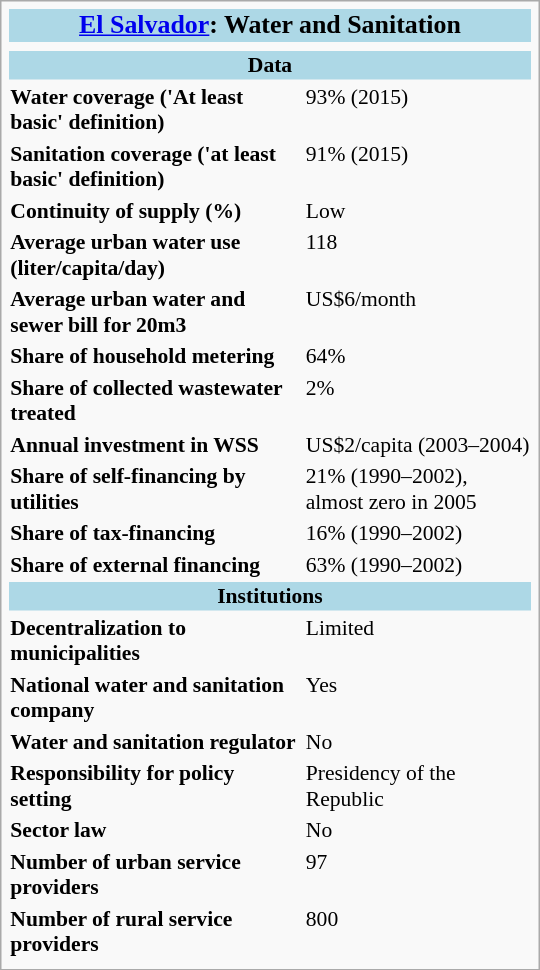<table style="width: 25em; font-size: 90%; text-align: left;" class="infobox">
<tr>
<th align="center" bgcolor="lightblue" colspan="2"><big><a href='#'>El Salvador</a>: Water and Sanitation</big></th>
</tr>
<tr>
<td colspan="2" style="text-align:center"></td>
</tr>
<tr>
<th align="center" bgcolor="lightblue" colspan="3">Data</th>
</tr>
<tr>
<th align="left" valign="top">Water coverage ('At least basic' definition)</th>
<td valign="top">93% (2015) </td>
</tr>
<tr>
<th align="left" valign="top">Sanitation coverage ('at least basic' definition)</th>
<td valign="top">91% (2015) </td>
</tr>
<tr>
<th align="left" valign="top">Continuity of supply (%)</th>
<td valign="top">Low</td>
</tr>
<tr>
<th align="left" valign="top">Average urban water use (liter/capita/day)</th>
<td valign="top">118</td>
</tr>
<tr>
<th align="left" valign="top">Average urban water and sewer bill for 20m3</th>
<td valign="top">US$6/month</td>
</tr>
<tr>
<th align="left" valign="top">Share of household metering</th>
<td valign="top">64%</td>
</tr>
<tr>
<th align="left" valign="top">Share of collected wastewater treated</th>
<td valign="top">2%</td>
</tr>
<tr>
<th align="left" valign="top">Annual investment in WSS</th>
<td valign="top">US$2/capita (2003–2004)</td>
</tr>
<tr>
<th align="left" valign="top">Share of self-financing by utilities</th>
<td valign="top">21% (1990–2002), almost zero in 2005</td>
</tr>
<tr>
<th align="left" valign="top">Share of tax-financing</th>
<td valign="top">16% (1990–2002)</td>
</tr>
<tr>
<th align="left" valign="top">Share of external financing</th>
<td valign="top">63% (1990–2002)</td>
</tr>
<tr>
<th align="center" bgcolor="lightblue" colspan="3">Institutions</th>
</tr>
<tr>
<th align="left" valign="top">Decentralization to municipalities</th>
<td valign="top">Limited</td>
</tr>
<tr>
<th align="left" valign="top">National water and sanitation company</th>
<td valign="top">Yes</td>
</tr>
<tr>
<th align="left" valign="top">Water and sanitation regulator</th>
<td valign="top">No</td>
</tr>
<tr>
<th align="left" valign="top">Responsibility for policy setting</th>
<td valign="top">Presidency of the Republic</td>
</tr>
<tr>
<th align="left" valign="top">Sector law</th>
<td valign="top">No</td>
</tr>
<tr>
<th align="left" valign="top">Number of urban service providers</th>
<td valign="top">97</td>
</tr>
<tr>
<th align="left" valign="top">Number of rural service providers</th>
<td valign="top">800</td>
</tr>
<tr>
</tr>
</table>
